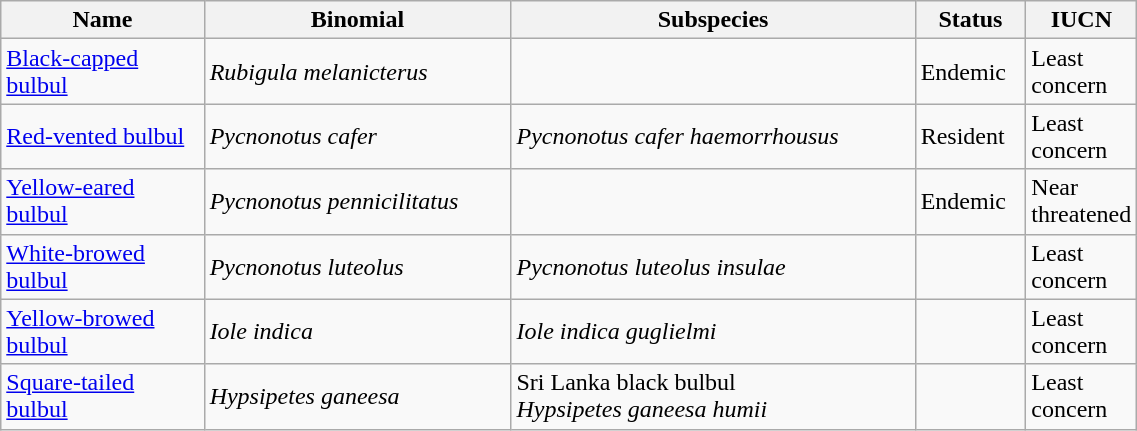<table width=60% class="wikitable">
<tr>
<th width=20%>Name</th>
<th width=30%>Binomial</th>
<th width=40%>Subspecies</th>
<th width=30%>Status</th>
<th width=30%>IUCN</th>
</tr>
<tr>
<td><a href='#'>Black-capped bulbul</a><br></td>
<td><em>Rubigula melanicterus</em></td>
<td></td>
<td>Endemic</td>
<td>Least concern</td>
</tr>
<tr>
<td><a href='#'>Red-vented bulbul</a><br></td>
<td><em>Pycnonotus cafer</em></td>
<td><em>Pycnonotus cafer haemorrhousus</em></td>
<td>Resident</td>
<td>Least concern</td>
</tr>
<tr>
<td><a href='#'>Yellow-eared bulbul</a><br></td>
<td><em>Pycnonotus pennicilitatus</em></td>
<td></td>
<td>Endemic</td>
<td>Near threatened</td>
</tr>
<tr>
<td><a href='#'>White-browed bulbul</a><br></td>
<td><em>Pycnonotus luteolus</em></td>
<td><em>Pycnonotus luteolus insulae</em></td>
<td></td>
<td>Least concern</td>
</tr>
<tr>
<td><a href='#'>Yellow-browed bulbul</a><br></td>
<td><em>Iole indica</em></td>
<td><em>Iole indica guglielmi</em></td>
<td></td>
<td>Least concern</td>
</tr>
<tr>
<td><a href='#'>Square-tailed bulbul</a><br></td>
<td><em>Hypsipetes ganeesa</em></td>
<td>Sri Lanka black bulbul<br><em>Hypsipetes ganeesa humii</em></td>
<td></td>
<td>Least concern</td>
</tr>
</table>
